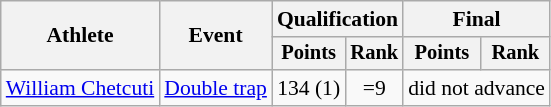<table class="wikitable" style="font-size:90%">
<tr>
<th rowspan="2">Athlete</th>
<th rowspan="2">Event</th>
<th colspan=2>Qualification</th>
<th colspan=2>Final</th>
</tr>
<tr style="font-size:95%">
<th>Points</th>
<th>Rank</th>
<th>Points</th>
<th>Rank</th>
</tr>
<tr align=center>
<td align=left><a href='#'>William Chetcuti</a></td>
<td align=left><a href='#'>Double trap</a></td>
<td>134 (1)</td>
<td>=9</td>
<td colspan=2>did not advance</td>
</tr>
</table>
